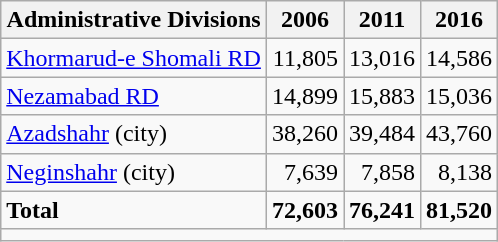<table class="wikitable">
<tr>
<th>Administrative Divisions</th>
<th>2006</th>
<th>2011</th>
<th>2016</th>
</tr>
<tr>
<td><a href='#'>Khormarud-e Shomali RD</a></td>
<td style="text-align: right;">11,805</td>
<td style="text-align: right;">13,016</td>
<td style="text-align: right;">14,586</td>
</tr>
<tr>
<td><a href='#'>Nezamabad RD</a></td>
<td style="text-align: right;">14,899</td>
<td style="text-align: right;">15,883</td>
<td style="text-align: right;">15,036</td>
</tr>
<tr>
<td><a href='#'>Azadshahr</a> (city)</td>
<td style="text-align: right;">38,260</td>
<td style="text-align: right;">39,484</td>
<td style="text-align: right;">43,760</td>
</tr>
<tr>
<td><a href='#'>Neginshahr</a> (city)</td>
<td style="text-align: right;">7,639</td>
<td style="text-align: right;">7,858</td>
<td style="text-align: right;">8,138</td>
</tr>
<tr>
<td><strong>Total</strong></td>
<td style="text-align: right;"><strong>72,603</strong></td>
<td style="text-align: right;"><strong>76,241</strong></td>
<td style="text-align: right;"><strong>81,520</strong></td>
</tr>
<tr>
<td colspan=4></td>
</tr>
</table>
